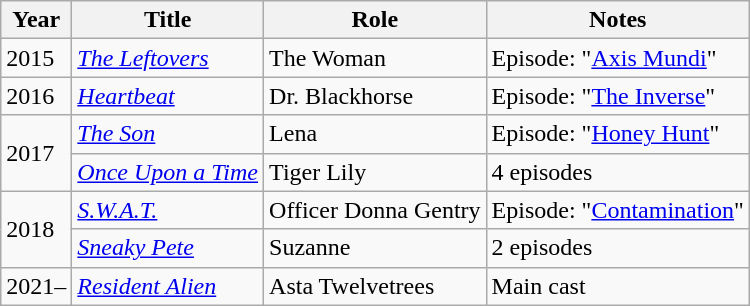<table class="wikitable sortable">
<tr>
<th>Year</th>
<th>Title</th>
<th>Role</th>
<th class="unsortable">Notes</th>
</tr>
<tr>
<td>2015</td>
<td><em><a href='#'>The Leftovers</a></em></td>
<td>The Woman</td>
<td>Episode: "<a href='#'>Axis Mundi</a>"</td>
</tr>
<tr>
<td>2016</td>
<td><em><a href='#'>Heartbeat</a></em></td>
<td>Dr. Blackhorse</td>
<td>Episode: "<a href='#'>The Inverse</a>"</td>
</tr>
<tr>
<td rowspan=2>2017</td>
<td><em><a href='#'>The Son</a></em></td>
<td>Lena</td>
<td>Episode: "<a href='#'>Honey Hunt</a>"</td>
</tr>
<tr>
<td><em><a href='#'>Once Upon a Time</a></em></td>
<td>Tiger Lily</td>
<td>4 episodes</td>
</tr>
<tr>
<td rowspan=2>2018</td>
<td><em><a href='#'>S.W.A.T.</a></em></td>
<td>Officer Donna Gentry</td>
<td>Episode: "<a href='#'>Contamination</a>"</td>
</tr>
<tr>
<td><em><a href='#'>Sneaky Pete</a></em></td>
<td>Suzanne</td>
<td>2 episodes</td>
</tr>
<tr>
<td>2021–</td>
<td><em><a href='#'>Resident Alien</a></em></td>
<td>Asta Twelvetrees</td>
<td>Main cast</td>
</tr>
</table>
